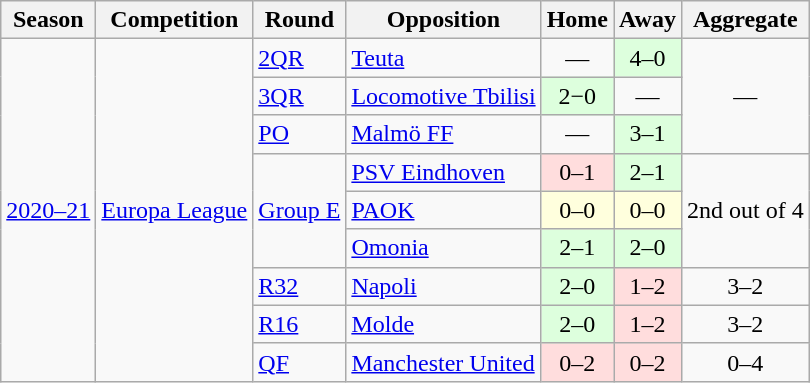<table class="wikitable">
<tr>
<th>Season</th>
<th>Competition</th>
<th>Round</th>
<th>Opposition</th>
<th>Home</th>
<th>Away</th>
<th>Aggregate</th>
</tr>
<tr>
<td rowspan="9"><a href='#'>2020–21</a></td>
<td rowspan="9"><a href='#'>Europa League</a></td>
<td><a href='#'>2QR</a></td>
<td> <a href='#'>Teuta</a></td>
<td align=center>—</td>
<td bgcolor="#ddffdd" align=center>4–0</td>
<td rowspan="3" align=center>—</td>
</tr>
<tr>
<td><a href='#'>3QR</a></td>
<td> <a href='#'>Locomotive Tbilisi</a></td>
<td bgcolor="#ddffdd" align=center>2−0</td>
<td align=center>—</td>
</tr>
<tr>
<td><a href='#'>PO</a></td>
<td> <a href='#'>Malmö FF</a></td>
<td align=center>—</td>
<td bgcolor="#ddffdd" align=center>3–1</td>
</tr>
<tr>
<td rowspan="3"><a href='#'>Group E</a></td>
<td> <a href='#'>PSV Eindhoven</a></td>
<td bgcolor="#fdd" align=center>0–1</td>
<td bgcolor="#ddffdd" align=center>2–1</td>
<td rowspan="3" align=center>2nd out of 4</td>
</tr>
<tr>
<td> <a href='#'>PAOK</a></td>
<td bgcolor="#ffffdd" align=center>0–0</td>
<td bgcolor="#ffffdd" align=center>0–0</td>
</tr>
<tr>
<td> <a href='#'>Omonia</a></td>
<td bgcolor="#ddffdd" align=center>2–1</td>
<td bgcolor="#ddffdd" align=center>2–0</td>
</tr>
<tr>
<td><a href='#'>R32</a></td>
<td> <a href='#'>Napoli</a></td>
<td bgcolor="#ddffdd" align=center>2–0</td>
<td bgcolor="#fdd" align=center>1–2</td>
<td align=center>3–2</td>
</tr>
<tr>
<td><a href='#'>R16</a></td>
<td> <a href='#'>Molde</a></td>
<td bgcolor="#ddffdd" align=center>2–0</td>
<td bgcolor="#fdd" align=center>1–2</td>
<td align=center>3–2</td>
</tr>
<tr>
<td><a href='#'>QF</a></td>
<td> <a href='#'>Manchester United</a></td>
<td bgcolor="#fdd" align=center>0–2</td>
<td bgcolor="#fdd" align=center>0–2</td>
<td align=center>0–4</td>
</tr>
</table>
